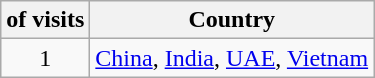<table class=wikitable>
<tr>
<th> of visits</th>
<th>Country</th>
</tr>
<tr>
<td style="text-align:center">1</td>
<td><a href='#'>China</a>, <a href='#'>India</a>, <a href='#'>UAE</a>, <a href='#'>Vietnam</a></td>
</tr>
</table>
